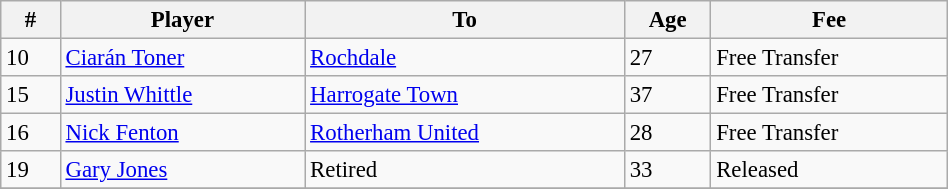<table class="wikitable" style="text-align:center; font-size:95%;width:50%; text-align:left">
<tr>
<th>#</th>
<th>Player</th>
<th>To</th>
<th>Age</th>
<th>Fee</th>
</tr>
<tr --->
<td>10</td>
<td> <a href='#'>Ciarán Toner</a></td>
<td><a href='#'>Rochdale</a></td>
<td>27</td>
<td>Free Transfer</td>
</tr>
<tr --->
<td>15</td>
<td> <a href='#'>Justin Whittle</a></td>
<td><a href='#'>Harrogate Town</a></td>
<td>37</td>
<td>Free Transfer</td>
</tr>
<tr --->
<td>16</td>
<td> <a href='#'>Nick Fenton</a></td>
<td><a href='#'>Rotherham United</a></td>
<td>28</td>
<td>Free Transfer</td>
</tr>
<tr --->
<td>19</td>
<td> <a href='#'>Gary Jones</a></td>
<td>Retired</td>
<td>33</td>
<td>Released</td>
</tr>
<tr --->
</tr>
</table>
